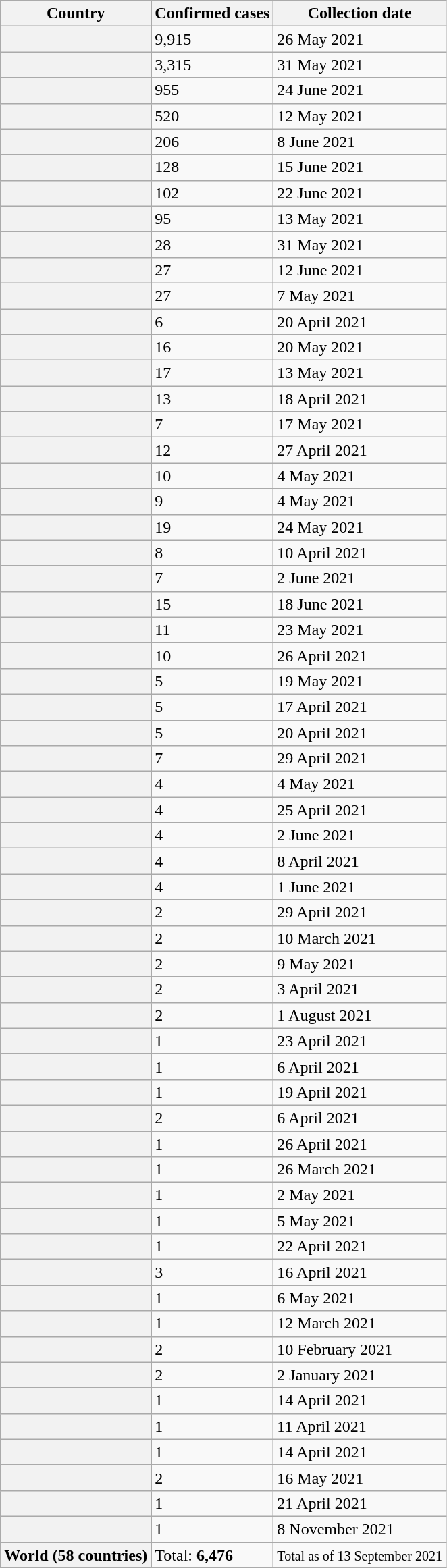<table class="wikitable sortable plainrowheaders">
<tr>
<th scope="col">Country</th>
<th scope="col">Confirmed cases</th>
<th scope="col">Collection date</th>
</tr>
<tr>
<th scope="row"></th>
<td>9,915</td>
<td>26 May 2021</td>
</tr>
<tr>
<th scope="row"></th>
<td>3,315</td>
<td>31 May 2021</td>
</tr>
<tr>
<th scope="row"></th>
<td>955</td>
<td>24 June 2021</td>
</tr>
<tr>
<th scope="row"></th>
<td>520</td>
<td>12 May 2021</td>
</tr>
<tr>
<th scope="row"></th>
<td>206</td>
<td>8 June 2021</td>
</tr>
<tr>
<th scope="row"></th>
<td>128</td>
<td>15 June 2021</td>
</tr>
<tr>
<th scope="row"></th>
<td>102</td>
<td>22 June 2021</td>
</tr>
<tr>
<th scope="row"></th>
<td>95</td>
<td>13 May 2021</td>
</tr>
<tr>
<th scope="row"></th>
<td>28</td>
<td>31 May 2021</td>
</tr>
<tr>
<th scope="row"></th>
<td>27</td>
<td>12 June 2021</td>
</tr>
<tr>
<th scope="row"></th>
<td>27</td>
<td>7 May 2021</td>
</tr>
<tr>
<th scope="row"></th>
<td>6</td>
<td>20 April 2021</td>
</tr>
<tr>
<th scope="row"></th>
<td>16</td>
<td>20 May 2021</td>
</tr>
<tr>
<th scope="row"></th>
<td>17</td>
<td>13 May 2021</td>
</tr>
<tr>
<th scope="row"></th>
<td>13</td>
<td>18 April 2021</td>
</tr>
<tr>
<th scope="row"></th>
<td>7</td>
<td>17 May 2021</td>
</tr>
<tr>
<th scope="row"></th>
<td>12</td>
<td>27 April 2021</td>
</tr>
<tr>
<th scope="row"></th>
<td>10</td>
<td>4 May 2021</td>
</tr>
<tr>
<th scope="row"></th>
<td>9</td>
<td>4 May 2021</td>
</tr>
<tr>
<th scope="row"></th>
<td>19</td>
<td>24 May 2021</td>
</tr>
<tr>
<th scope="row"></th>
<td>8</td>
<td>10 April 2021</td>
</tr>
<tr>
<th scope="row"></th>
<td>7</td>
<td>2 June 2021</td>
</tr>
<tr>
<th scope="row"></th>
<td>15</td>
<td>18 June 2021</td>
</tr>
<tr>
<th scope="row"></th>
<td>11</td>
<td>23 May 2021</td>
</tr>
<tr>
<th scope="row"></th>
<td>10</td>
<td>26 April 2021</td>
</tr>
<tr>
<th scope="row"></th>
<td>5</td>
<td>19 May 2021</td>
</tr>
<tr>
<th scope="row"></th>
<td>5</td>
<td>17 April 2021</td>
</tr>
<tr>
<th scope="row"></th>
<td>5</td>
<td>20 April 2021</td>
</tr>
<tr>
<th scope="row"></th>
<td>7</td>
<td>29 April 2021</td>
</tr>
<tr>
<th scope="row"></th>
<td>4</td>
<td>4 May 2021</td>
</tr>
<tr>
<th scope="row"></th>
<td>4</td>
<td>25 April 2021</td>
</tr>
<tr>
<th scope="row"></th>
<td>4</td>
<td>2 June 2021</td>
</tr>
<tr>
<th scope="row"></th>
<td>4</td>
<td>8 April 2021</td>
</tr>
<tr>
<th scope="row"></th>
<td>4</td>
<td>1 June 2021</td>
</tr>
<tr>
<th scope="row"></th>
<td>2</td>
<td>29 April 2021</td>
</tr>
<tr>
<th scope="row"></th>
<td>2</td>
<td>10 March 2021</td>
</tr>
<tr>
<th scope="row"></th>
<td>2</td>
<td>9 May 2021</td>
</tr>
<tr>
<th scope="row"></th>
<td>2</td>
<td>3 April 2021</td>
</tr>
<tr>
<th scope="row"></th>
<td>2</td>
<td>1 August 2021</td>
</tr>
<tr>
<th scope="row"></th>
<td>1</td>
<td>23 April 2021</td>
</tr>
<tr>
<th scope="row"></th>
<td>1</td>
<td>6 April 2021</td>
</tr>
<tr>
<th scope="row"></th>
<td>1</td>
<td>19 April 2021</td>
</tr>
<tr>
<th scope="row"></th>
<td>2</td>
<td>6 April 2021</td>
</tr>
<tr>
<th scope="row"></th>
<td>1</td>
<td>26 April 2021</td>
</tr>
<tr>
<th scope="row"></th>
<td>1</td>
<td>26 March 2021</td>
</tr>
<tr>
<th scope="row"></th>
<td>1</td>
<td>2 May 2021</td>
</tr>
<tr>
<th scope="row"></th>
<td>1</td>
<td>5 May 2021</td>
</tr>
<tr>
<th scope="row"></th>
<td>1</td>
<td>22 April 2021</td>
</tr>
<tr>
<th scope="row"></th>
<td>3</td>
<td>16 April 2021</td>
</tr>
<tr>
<th scope="row"></th>
<td>1</td>
<td>6 May 2021</td>
</tr>
<tr>
<th scope="row"></th>
<td>1</td>
<td>12 March 2021</td>
</tr>
<tr>
<th scope="row"></th>
<td>2</td>
<td>10 February 2021</td>
</tr>
<tr>
<th scope="row"></th>
<td>2</td>
<td>2 January 2021</td>
</tr>
<tr>
<th scope="row"></th>
<td>1</td>
<td>14 April 2021</td>
</tr>
<tr>
<th scope="row"></th>
<td>1</td>
<td>11 April 2021</td>
</tr>
<tr>
<th scope="row"></th>
<td>1</td>
<td>14 April 2021</td>
</tr>
<tr>
<th scope="row"></th>
<td>2</td>
<td>16 May 2021</td>
</tr>
<tr>
<th scope="row"></th>
<td>1</td>
<td>21 April 2021</td>
</tr>
<tr>
<th scope="row"></th>
<td>1</td>
<td>8 November 2021</td>
</tr>
<tr class="sortbottom">
<th scope="row"><strong>World</strong> (58 countries)</th>
<td>Total: <strong>6,476</strong></td>
<td><small>Total as of 13 September 2021</small></td>
</tr>
</table>
